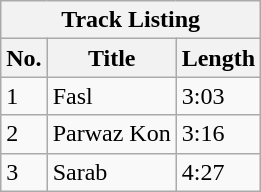<table class="wikitable">
<tr>
<th colspan="3">Track Listing</th>
</tr>
<tr>
<th><strong>No.</strong></th>
<th><strong>Title</strong></th>
<th><strong>Length</strong></th>
</tr>
<tr>
<td>1</td>
<td>Fasl</td>
<td>3:03</td>
</tr>
<tr>
<td>2</td>
<td>Parwaz Kon</td>
<td>3:16</td>
</tr>
<tr>
<td>3</td>
<td>Sarab</td>
<td>4:27</td>
</tr>
</table>
